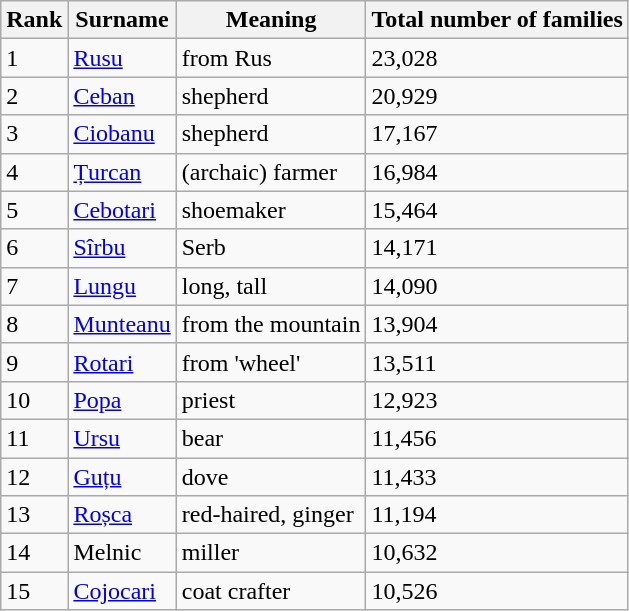<table class="wikitable">
<tr>
<th>Rank</th>
<th>Surname</th>
<th>Meaning</th>
<th>Total number of families</th>
</tr>
<tr>
<td>1</td>
<td><a href='#'>Rusu</a></td>
<td>from Rus</td>
<td>23,028</td>
</tr>
<tr>
<td>2</td>
<td><a href='#'>Ceban</a></td>
<td>shepherd</td>
<td>20,929</td>
</tr>
<tr>
<td>3</td>
<td><a href='#'>Ciobanu</a></td>
<td>shepherd</td>
<td>17,167</td>
</tr>
<tr>
<td>4</td>
<td><a href='#'>Țurcan</a></td>
<td>(archaic) farmer</td>
<td>16,984</td>
</tr>
<tr>
<td>5</td>
<td><a href='#'>Cebotari</a></td>
<td>shoemaker</td>
<td>15,464</td>
</tr>
<tr>
<td>6</td>
<td><a href='#'>Sîrbu</a></td>
<td>Serb</td>
<td>14,171</td>
</tr>
<tr>
<td>7</td>
<td><a href='#'>Lungu</a></td>
<td>long, tall</td>
<td>14,090</td>
</tr>
<tr>
<td>8</td>
<td><a href='#'>Munteanu</a></td>
<td>from the mountain</td>
<td>13,904</td>
</tr>
<tr>
<td>9</td>
<td><a href='#'>Rotari</a></td>
<td>from  'wheel'</td>
<td>13,511</td>
</tr>
<tr>
<td>10</td>
<td><a href='#'>Popa</a></td>
<td>priest</td>
<td>12,923</td>
</tr>
<tr>
<td>11</td>
<td><a href='#'>Ursu</a></td>
<td>bear</td>
<td>11,456</td>
</tr>
<tr>
<td>12</td>
<td><a href='#'>Guțu</a></td>
<td>dove</td>
<td>11,433</td>
</tr>
<tr>
<td>13</td>
<td><a href='#'>Roșca</a></td>
<td>red-haired, ginger</td>
<td>11,194</td>
</tr>
<tr>
<td>14</td>
<td>Melnic</td>
<td>miller</td>
<td>10,632</td>
</tr>
<tr>
<td>15</td>
<td><a href='#'>Cojocari</a></td>
<td>coat crafter</td>
<td>10,526</td>
</tr>
</table>
